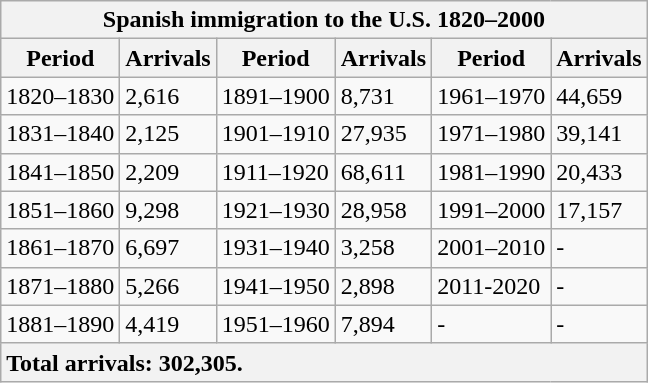<table class="wikitable sortable floatright">
<tr>
<th colspan=6>Spanish immigration to the U.S. 1820–2000</th>
</tr>
<tr>
<th>Period</th>
<th>Arrivals</th>
<th>Period</th>
<th>Arrivals</th>
<th>Period</th>
<th>Arrivals</th>
</tr>
<tr>
<td>1820–1830</td>
<td>2,616</td>
<td>1891–1900</td>
<td>8,731</td>
<td>1961–1970</td>
<td>44,659</td>
</tr>
<tr>
<td>1831–1840</td>
<td>2,125</td>
<td>1901–1910</td>
<td>27,935</td>
<td>1971–1980</td>
<td>39,141</td>
</tr>
<tr>
<td>1841–1850</td>
<td>2,209</td>
<td>1911–1920</td>
<td>68,611</td>
<td>1981–1990</td>
<td>20,433</td>
</tr>
<tr>
<td>1851–1860</td>
<td>9,298</td>
<td>1921–1930</td>
<td>28,958</td>
<td>1991–2000</td>
<td>17,157</td>
</tr>
<tr>
<td>1861–1870</td>
<td>6,697</td>
<td>1931–1940</td>
<td>3,258</td>
<td>2001–2010</td>
<td>-</td>
</tr>
<tr>
<td>1871–1880</td>
<td>5,266</td>
<td>1941–1950</td>
<td>2,898</td>
<td>2011-2020</td>
<td>-</td>
</tr>
<tr>
<td>1881–1890</td>
<td>4,419</td>
<td>1951–1960</td>
<td>7,894</td>
<td>-</td>
<td>-</td>
</tr>
<tr>
<th colspan=6 style="text-align:left;">Total arrivals: 302,305.</th>
</tr>
</table>
